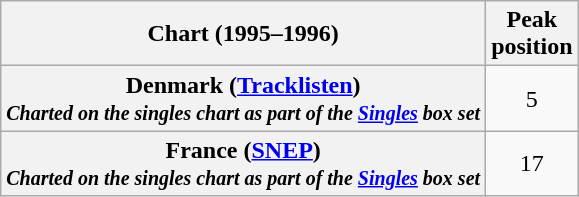<table class="wikitable sortable plainrowheaders">
<tr>
<th scope="col">Chart (1995–1996)</th>
<th scope="col">Peak<br>position</th>
</tr>
<tr>
<th scope="row">Denmark (<a href='#'>Tracklisten</a>)<br><small><em>Charted on the singles chart as part of the <a href='#'>Singles</a> box set</em></small></th>
<td style="text-align:center;">5</td>
</tr>
<tr>
<th scope="row">France (<a href='#'>SNEP</a>)<br><small><em>Charted on the singles chart as part of the <a href='#'>Singles</a> box set</em></small></th>
<td style="text-align:center;">17</td>
</tr>
</table>
